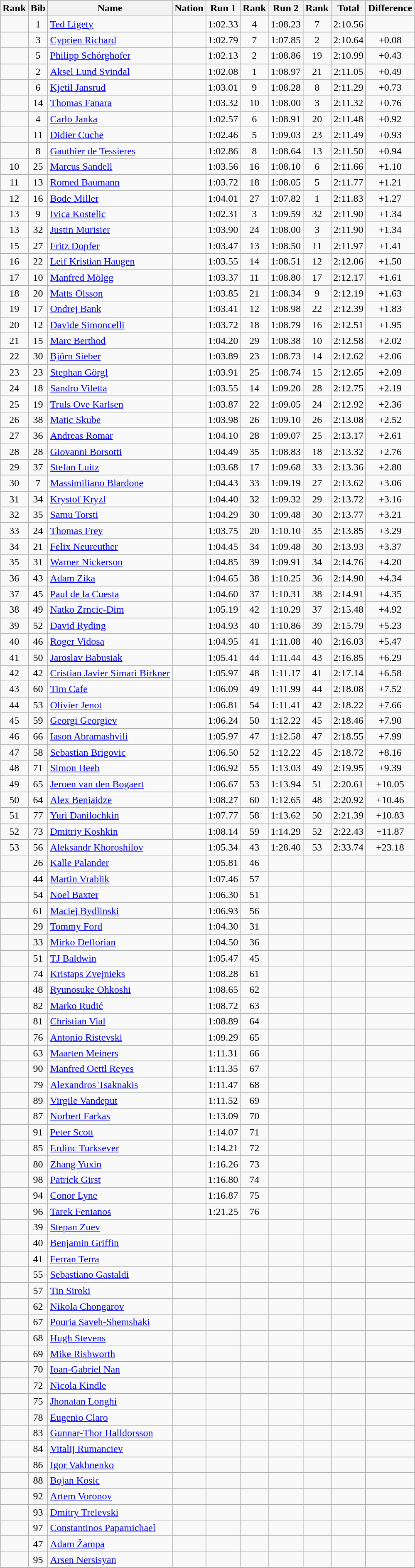<table class="wikitable sortable" style="text-align:center">
<tr>
<th>Rank</th>
<th>Bib</th>
<th>Name</th>
<th>Nation</th>
<th>Run 1</th>
<th>Rank</th>
<th>Run 2</th>
<th>Rank</th>
<th>Total</th>
<th>Difference</th>
</tr>
<tr>
<td></td>
<td>1</td>
<td align=left><a href='#'>Ted Ligety</a></td>
<td align=left></td>
<td>1:02.33</td>
<td>4</td>
<td>1:08.23</td>
<td>7</td>
<td>2:10.56</td>
<td></td>
</tr>
<tr>
<td></td>
<td>3</td>
<td align=left><a href='#'>Cyprien Richard</a></td>
<td align=left></td>
<td>1:02.79</td>
<td>7</td>
<td>1:07.85</td>
<td>2</td>
<td>2:10.64</td>
<td>+0.08</td>
</tr>
<tr>
<td></td>
<td>5</td>
<td align=left><a href='#'>Philipp Schörghofer</a></td>
<td align=left></td>
<td>1:02.13</td>
<td>2</td>
<td>1:08.86</td>
<td>19</td>
<td>2:10.99</td>
<td>+0.43</td>
</tr>
<tr>
<td></td>
<td>2</td>
<td align=left><a href='#'>Aksel Lund Svindal</a></td>
<td align=left></td>
<td>1:02.08</td>
<td>1</td>
<td>1:08.97</td>
<td>21</td>
<td>2:11.05</td>
<td>+0.49</td>
</tr>
<tr>
<td></td>
<td>6</td>
<td align=left><a href='#'>Kjetil Jansrud</a></td>
<td align=left></td>
<td>1:03.01</td>
<td>9</td>
<td>1:08.28</td>
<td>8</td>
<td>2:11.29</td>
<td>+0.73</td>
</tr>
<tr>
<td></td>
<td>14</td>
<td align=left><a href='#'>Thomas Fanara</a></td>
<td align=left></td>
<td>1:03.32</td>
<td>10</td>
<td>1:08.00</td>
<td>3</td>
<td>2:11.32</td>
<td>+0.76</td>
</tr>
<tr>
<td></td>
<td>4</td>
<td align=left><a href='#'>Carlo Janka</a></td>
<td align=left></td>
<td>1:02.57</td>
<td>6</td>
<td>1:08.91</td>
<td>20</td>
<td>2:11.48</td>
<td>+0.92</td>
</tr>
<tr>
<td></td>
<td>11</td>
<td align=left><a href='#'>Didier Cuche</a></td>
<td align=left></td>
<td>1:02.46</td>
<td>5</td>
<td>1:09.03</td>
<td>23</td>
<td>2:11.49</td>
<td>+0.93</td>
</tr>
<tr>
<td></td>
<td>8</td>
<td align=left><a href='#'>Gauthier de Tessieres</a></td>
<td align=left></td>
<td>1:02.86</td>
<td>8</td>
<td>1:08.64</td>
<td>13</td>
<td>2:11.50</td>
<td>+0.94</td>
</tr>
<tr>
<td>10</td>
<td>25</td>
<td align=left><a href='#'>Marcus Sandell</a></td>
<td align=left></td>
<td>1:03.56</td>
<td>16</td>
<td>1:08.10</td>
<td>6</td>
<td>2:11.66</td>
<td>+1.10</td>
</tr>
<tr>
<td>11</td>
<td>13</td>
<td align=left><a href='#'>Romed Baumann</a></td>
<td align=left></td>
<td>1:03.72</td>
<td>18</td>
<td>1:08.05</td>
<td>5</td>
<td>2:11.77</td>
<td>+1.21</td>
</tr>
<tr>
<td>12</td>
<td>16</td>
<td align=left><a href='#'>Bode Miller</a></td>
<td align=left></td>
<td>1:04.01</td>
<td>27</td>
<td>1:07.82</td>
<td>1</td>
<td>2:11.83</td>
<td>+1.27</td>
</tr>
<tr>
<td>13</td>
<td>9</td>
<td align=left><a href='#'>Ivica Kostelic</a></td>
<td align=left></td>
<td>1:02.31</td>
<td>3</td>
<td>1:09.59</td>
<td>32</td>
<td>2:11.90</td>
<td>+1.34</td>
</tr>
<tr>
<td>13</td>
<td>32</td>
<td align=left><a href='#'>Justin Murisier</a></td>
<td align=left></td>
<td>1:03.90</td>
<td>24</td>
<td>1:08.00</td>
<td>3</td>
<td>2:11.90</td>
<td>+1.34</td>
</tr>
<tr>
<td>15</td>
<td>27</td>
<td align=left><a href='#'>Fritz Dopfer</a></td>
<td align=left></td>
<td>1:03.47</td>
<td>13</td>
<td>1:08.50</td>
<td>11</td>
<td>2:11.97</td>
<td>+1.41</td>
</tr>
<tr>
<td>16</td>
<td>22</td>
<td align=left><a href='#'>Leif Kristian Haugen</a></td>
<td align=left></td>
<td>1:03.55</td>
<td>14</td>
<td>1:08.51</td>
<td>12</td>
<td>2:12.06</td>
<td>+1.50</td>
</tr>
<tr>
<td>17</td>
<td>10</td>
<td align=left><a href='#'>Manfred Mölgg</a></td>
<td align=left></td>
<td>1:03.37</td>
<td>11</td>
<td>1:08.80</td>
<td>17</td>
<td>2:12.17</td>
<td>+1.61</td>
</tr>
<tr>
<td>18</td>
<td>20</td>
<td align=left><a href='#'>Matts Olsson</a></td>
<td align=left></td>
<td>1:03.85</td>
<td>21</td>
<td>1:08.34</td>
<td>9</td>
<td>2:12.19</td>
<td>+1.63</td>
</tr>
<tr>
<td>19</td>
<td>17</td>
<td align=left><a href='#'>Ondrej Bank</a></td>
<td align=left></td>
<td>1:03.41</td>
<td>12</td>
<td>1:08.98</td>
<td>22</td>
<td>2:12.39</td>
<td>+1.83</td>
</tr>
<tr>
<td>20</td>
<td>12</td>
<td align=left><a href='#'>Davide Simoncelli</a></td>
<td align=left></td>
<td>1:03.72</td>
<td>18</td>
<td>1:08.79</td>
<td>16</td>
<td>2:12.51</td>
<td>+1.95</td>
</tr>
<tr>
<td>21</td>
<td>15</td>
<td align=left><a href='#'>Marc Berthod</a></td>
<td align=left></td>
<td>1:04.20</td>
<td>29</td>
<td>1:08.38</td>
<td>10</td>
<td>2:12.58</td>
<td>+2.02</td>
</tr>
<tr>
<td>22</td>
<td>30</td>
<td align=left><a href='#'>Björn Sieber</a></td>
<td align=left></td>
<td>1:03.89</td>
<td>23</td>
<td>1:08.73</td>
<td>14</td>
<td>2:12.62</td>
<td>+2.06</td>
</tr>
<tr>
<td>23</td>
<td>23</td>
<td align=left><a href='#'>Stephan Görgl</a></td>
<td align=left></td>
<td>1:03.91</td>
<td>25</td>
<td>1:08.74</td>
<td>15</td>
<td>2:12.65</td>
<td>+2.09</td>
</tr>
<tr>
<td>24</td>
<td>18</td>
<td align=left><a href='#'>Sandro Viletta</a></td>
<td align=left></td>
<td>1:03.55</td>
<td>14</td>
<td>1:09.20</td>
<td>28</td>
<td>2:12.75</td>
<td>+2.19</td>
</tr>
<tr>
<td>25</td>
<td>19</td>
<td align=left><a href='#'>Truls Ove Karlsen</a></td>
<td align=left></td>
<td>1:03.87</td>
<td>22</td>
<td>1:09.05</td>
<td>24</td>
<td>2:12.92</td>
<td>+2.36</td>
</tr>
<tr>
<td>26</td>
<td>38</td>
<td align=left><a href='#'>Matic Skube</a></td>
<td align=left></td>
<td>1:03.98</td>
<td>26</td>
<td>1:09.10</td>
<td>26</td>
<td>2:13.08</td>
<td>+2.52</td>
</tr>
<tr>
<td>27</td>
<td>36</td>
<td align=left><a href='#'>Andreas Romar</a></td>
<td align=left></td>
<td>1:04.10</td>
<td>28</td>
<td>1:09.07</td>
<td>25</td>
<td>2:13.17</td>
<td>+2.61</td>
</tr>
<tr>
<td>28</td>
<td>28</td>
<td align=left><a href='#'>Giovanni Borsotti</a></td>
<td align=left></td>
<td>1:04.49</td>
<td>35</td>
<td>1:08.83</td>
<td>18</td>
<td>2:13.32</td>
<td>+2.76</td>
</tr>
<tr>
<td>29</td>
<td>37</td>
<td align=left><a href='#'>Stefan Luitz</a></td>
<td align=left></td>
<td>1:03.68</td>
<td>17</td>
<td>1:09.68</td>
<td>33</td>
<td>2:13.36</td>
<td>+2.80</td>
</tr>
<tr>
<td>30</td>
<td>7</td>
<td align=left><a href='#'>Massimiliano Blardone</a></td>
<td align=left></td>
<td>1:04.43</td>
<td>33</td>
<td>1:09.19</td>
<td>27</td>
<td>2:13.62</td>
<td>+3.06</td>
</tr>
<tr>
<td>31</td>
<td>34</td>
<td align=left><a href='#'>Krystof Kryzl</a></td>
<td align=left></td>
<td>1:04.40</td>
<td>32</td>
<td>1:09.32</td>
<td>29</td>
<td>2:13.72</td>
<td>+3.16</td>
</tr>
<tr>
<td>32</td>
<td>35</td>
<td align=left><a href='#'>Samu Torsti</a></td>
<td align=left></td>
<td>1:04.29</td>
<td>30</td>
<td>1:09.48</td>
<td>30</td>
<td>2:13.77</td>
<td>+3.21</td>
</tr>
<tr>
<td>33</td>
<td>24</td>
<td align=left><a href='#'>Thomas Frey</a></td>
<td align=left></td>
<td>1:03.75</td>
<td>20</td>
<td>1:10.10</td>
<td>35</td>
<td>2:13.85</td>
<td>+3.29</td>
</tr>
<tr>
<td>34</td>
<td>21</td>
<td align=left><a href='#'>Felix Neureuther</a></td>
<td align=left></td>
<td>1:04.45</td>
<td>34</td>
<td>1:09.48</td>
<td>30</td>
<td>2:13.93</td>
<td>+3.37</td>
</tr>
<tr>
<td>35</td>
<td>31</td>
<td align=left><a href='#'>Warner Nickerson</a></td>
<td align=left></td>
<td>1:04.85</td>
<td>39</td>
<td>1:09.91</td>
<td>34</td>
<td>2:14.76</td>
<td>+4.20</td>
</tr>
<tr>
<td>36</td>
<td>43</td>
<td align=left><a href='#'>Adam Zika</a></td>
<td align=left></td>
<td>1:04.65</td>
<td>38</td>
<td>1:10.25</td>
<td>36</td>
<td>2:14.90</td>
<td>+4.34</td>
</tr>
<tr>
<td>37</td>
<td>45</td>
<td align=left><a href='#'>Paul de la Cuesta</a></td>
<td align=left></td>
<td>1:04.60</td>
<td>37</td>
<td>1:10.31</td>
<td>38</td>
<td>2:14.91</td>
<td>+4.35</td>
</tr>
<tr>
<td>38</td>
<td>49</td>
<td align=left><a href='#'>Natko Zrncic-Dim</a></td>
<td align=left></td>
<td>1:05.19</td>
<td>42</td>
<td>1:10.29</td>
<td>37</td>
<td>2:15.48</td>
<td>+4.92</td>
</tr>
<tr>
<td>39</td>
<td>52</td>
<td align=left><a href='#'>David Ryding</a></td>
<td align=left></td>
<td>1:04.93</td>
<td>40</td>
<td>1:10.86</td>
<td>39</td>
<td>2:15.79</td>
<td>+5.23</td>
</tr>
<tr>
<td>40</td>
<td>46</td>
<td align=left><a href='#'>Roger Vidosa</a></td>
<td align=left></td>
<td>1:04.95</td>
<td>41</td>
<td>1:11.08</td>
<td>40</td>
<td>2:16.03</td>
<td>+5.47</td>
</tr>
<tr>
<td>41</td>
<td>50</td>
<td align=left><a href='#'>Jaroslav Babusiak</a></td>
<td align=left></td>
<td>1:05.41</td>
<td>44</td>
<td>1:11.44</td>
<td>43</td>
<td>2:16.85</td>
<td>+6.29</td>
</tr>
<tr>
<td>42</td>
<td>42</td>
<td align=left><a href='#'>Cristian Javier Simari Birkner</a></td>
<td align=left></td>
<td>1:05.97</td>
<td>48</td>
<td>1:11.17</td>
<td>41</td>
<td>2:17.14</td>
<td>+6.58</td>
</tr>
<tr>
<td>43</td>
<td>60</td>
<td align=left><a href='#'>Tim Cafe</a></td>
<td align=left></td>
<td>1:06.09</td>
<td>49</td>
<td>1:11.99</td>
<td>44</td>
<td>2:18.08</td>
<td>+7.52</td>
</tr>
<tr>
<td>44</td>
<td>53</td>
<td align=left><a href='#'>Olivier Jenot</a></td>
<td align=left></td>
<td>1:06.81</td>
<td>54</td>
<td>1:11.41</td>
<td>42</td>
<td>2:18.22</td>
<td>+7.66</td>
</tr>
<tr>
<td>45</td>
<td>59</td>
<td align=left><a href='#'>Georgi Georgiev</a></td>
<td align=left></td>
<td>1:06.24</td>
<td>50</td>
<td>1:12.22</td>
<td>45</td>
<td>2:18.46</td>
<td>+7.90</td>
</tr>
<tr>
<td>46</td>
<td>66</td>
<td align=left><a href='#'>Iason Abramashvili</a></td>
<td align=left></td>
<td>1:05.97</td>
<td>47</td>
<td>1:12.58</td>
<td>47</td>
<td>2:18.55</td>
<td>+7.99</td>
</tr>
<tr>
<td>47</td>
<td>58</td>
<td align=left><a href='#'>Sebastian Brigovic</a></td>
<td align=left></td>
<td>1:06.50</td>
<td>52</td>
<td>1:12.22</td>
<td>45</td>
<td>2:18.72</td>
<td>+8.16</td>
</tr>
<tr>
<td>48</td>
<td>71</td>
<td align=left><a href='#'>Simon Heeb</a></td>
<td align=left></td>
<td>1:06.92</td>
<td>55</td>
<td>1:13.03</td>
<td>49</td>
<td>2:19.95</td>
<td>+9.39</td>
</tr>
<tr>
<td>49</td>
<td>65</td>
<td align=left><a href='#'>Jeroen van den Bogaert</a></td>
<td align=left></td>
<td>1:06.67</td>
<td>53</td>
<td>1:13.94</td>
<td>51</td>
<td>2:20.61</td>
<td>+10.05</td>
</tr>
<tr>
<td>50</td>
<td>64</td>
<td align=left><a href='#'>Alex Beniaidze</a></td>
<td align=left></td>
<td>1:08.27</td>
<td>60</td>
<td>1:12.65</td>
<td>48</td>
<td>2:20.92</td>
<td>+10.46</td>
</tr>
<tr>
<td>51</td>
<td>77</td>
<td align=left><a href='#'>Yuri Danilochkin</a></td>
<td align=left></td>
<td>1:07.77</td>
<td>58</td>
<td>1:13.62</td>
<td>50</td>
<td>2:21.39</td>
<td>+10.83</td>
</tr>
<tr>
<td>52</td>
<td>73</td>
<td align=left><a href='#'>Dmitriy Koshkin</a></td>
<td align=left></td>
<td>1:08.14</td>
<td>59</td>
<td>1:14.29</td>
<td>52</td>
<td>2:22.43</td>
<td>+11.87</td>
</tr>
<tr>
<td>53</td>
<td>56</td>
<td align=left><a href='#'>Aleksandr Khoroshilov</a></td>
<td align=left></td>
<td>1:05.34</td>
<td>43</td>
<td>1:28.40</td>
<td>53</td>
<td>2:33.74</td>
<td>+23.18</td>
</tr>
<tr>
<td></td>
<td>26</td>
<td align=left><a href='#'>Kalle Palander</a></td>
<td align=left></td>
<td>1:05.81</td>
<td>46</td>
<td></td>
<td></td>
<td></td>
<td></td>
</tr>
<tr>
<td></td>
<td>44</td>
<td align=left><a href='#'>Martin Vrablik</a></td>
<td align=left></td>
<td>1:07.46</td>
<td>57</td>
<td></td>
<td></td>
<td></td>
<td></td>
</tr>
<tr>
<td></td>
<td>54</td>
<td align=left><a href='#'>Noel Baxter</a></td>
<td align=left></td>
<td>1:06.30</td>
<td>51</td>
<td></td>
<td></td>
<td></td>
<td></td>
</tr>
<tr>
<td></td>
<td>61</td>
<td align=left><a href='#'>Maciej Bydlinski</a></td>
<td align=left></td>
<td>1:06.93</td>
<td>56</td>
<td></td>
<td></td>
<td></td>
<td></td>
</tr>
<tr>
<td></td>
<td>29</td>
<td align=left><a href='#'>Tommy Ford</a></td>
<td align=left></td>
<td>1:04.30</td>
<td>31</td>
<td></td>
<td></td>
<td></td>
<td></td>
</tr>
<tr>
<td></td>
<td>33</td>
<td align=left><a href='#'>Mirko Deflorian</a></td>
<td align=left></td>
<td>1:04.50</td>
<td>36</td>
<td></td>
<td></td>
<td></td>
<td></td>
</tr>
<tr>
<td></td>
<td>51</td>
<td align=left><a href='#'>TJ Baldwin</a></td>
<td align=left></td>
<td>1:05.47</td>
<td>45</td>
<td></td>
<td></td>
<td></td>
<td></td>
</tr>
<tr>
<td></td>
<td>74</td>
<td align=left><a href='#'>Kristaps Zvejnieks</a></td>
<td align=left></td>
<td>1:08.28</td>
<td>61</td>
<td></td>
<td></td>
<td></td>
<td></td>
</tr>
<tr>
<td></td>
<td>48</td>
<td align=left><a href='#'>Ryunosuke Ohkoshi</a></td>
<td align=left></td>
<td>1:08.65</td>
<td>62</td>
<td></td>
<td></td>
<td></td>
<td></td>
</tr>
<tr>
<td></td>
<td>82</td>
<td align=left><a href='#'>Marko Rudić</a></td>
<td align=left></td>
<td>1:08.72</td>
<td>63</td>
<td></td>
<td></td>
<td></td>
<td></td>
</tr>
<tr>
<td></td>
<td>81</td>
<td align=left><a href='#'>Christian Vial</a></td>
<td align=left></td>
<td>1:08.89</td>
<td>64</td>
<td></td>
<td></td>
<td></td>
<td></td>
</tr>
<tr>
<td></td>
<td>76</td>
<td align=left><a href='#'>Antonio Ristevski</a></td>
<td align=left></td>
<td>1:09.29</td>
<td>65</td>
<td></td>
<td></td>
<td></td>
<td></td>
</tr>
<tr>
<td></td>
<td>63</td>
<td align=left><a href='#'>Maarten Meiners</a></td>
<td align=left></td>
<td>1:11.31</td>
<td>66</td>
<td></td>
<td></td>
<td></td>
<td></td>
</tr>
<tr>
<td></td>
<td>90</td>
<td align=left><a href='#'>Manfred Oettl Reyes</a></td>
<td align=left></td>
<td>1:11.35</td>
<td>67</td>
<td></td>
<td></td>
<td></td>
<td></td>
</tr>
<tr>
<td></td>
<td>79</td>
<td align=left><a href='#'>Alexandros Tsaknakis</a></td>
<td align=left></td>
<td>1:11.47</td>
<td>68</td>
<td></td>
<td></td>
<td></td>
<td></td>
</tr>
<tr>
<td></td>
<td>89</td>
<td align=left><a href='#'>Virgile Vandeput</a></td>
<td align=left></td>
<td>1:11.52</td>
<td>69</td>
<td></td>
<td></td>
<td></td>
<td></td>
</tr>
<tr>
<td></td>
<td>87</td>
<td align=left><a href='#'>Norbert Farkas</a></td>
<td align=left></td>
<td>1:13.09</td>
<td>70</td>
<td></td>
<td></td>
<td></td>
<td></td>
</tr>
<tr>
<td></td>
<td>91</td>
<td align=left><a href='#'>Peter Scott</a></td>
<td align=left></td>
<td>1:14.07</td>
<td>71</td>
<td></td>
<td></td>
<td></td>
<td></td>
</tr>
<tr>
<td></td>
<td>85</td>
<td align=left><a href='#'>Erdinc Turksever</a></td>
<td align=left></td>
<td>1:14.21</td>
<td>72</td>
<td></td>
<td></td>
<td></td>
<td></td>
</tr>
<tr>
<td></td>
<td>80</td>
<td align=left><a href='#'>Zhang Yuxin</a></td>
<td align=left></td>
<td>1:16.26</td>
<td>73</td>
<td></td>
<td></td>
<td></td>
<td></td>
</tr>
<tr>
<td></td>
<td>98</td>
<td align=left><a href='#'>Patrick Girst</a></td>
<td align=left></td>
<td>1:16.80</td>
<td>74</td>
<td></td>
<td></td>
<td></td>
<td></td>
</tr>
<tr>
<td></td>
<td>94</td>
<td align=left><a href='#'>Conor Lyne</a></td>
<td align=left></td>
<td>1:16.87</td>
<td>75</td>
<td></td>
<td></td>
<td></td>
<td></td>
</tr>
<tr>
<td></td>
<td>96</td>
<td align=left><a href='#'>Tarek Fenianos</a></td>
<td align=left></td>
<td>1:21.25</td>
<td>76</td>
<td></td>
<td></td>
<td></td>
<td></td>
</tr>
<tr>
<td></td>
<td>39</td>
<td align=left><a href='#'>Stepan Zuev</a></td>
<td align=left></td>
<td></td>
<td></td>
<td></td>
<td></td>
<td></td>
<td></td>
</tr>
<tr>
<td></td>
<td>40</td>
<td align=left><a href='#'>Benjamin Griffin</a></td>
<td align=left></td>
<td></td>
<td></td>
<td></td>
<td></td>
<td></td>
<td></td>
</tr>
<tr>
<td></td>
<td>41</td>
<td align=left><a href='#'>Ferran Terra</a></td>
<td align=left></td>
<td></td>
<td></td>
<td></td>
<td></td>
<td></td>
<td></td>
</tr>
<tr>
<td></td>
<td>55</td>
<td align=left><a href='#'>Sebastiano Gastaldi</a></td>
<td align=left></td>
<td></td>
<td></td>
<td></td>
<td></td>
<td></td>
<td></td>
</tr>
<tr>
<td></td>
<td>57</td>
<td align=left><a href='#'>Tin Siroki</a></td>
<td align=left></td>
<td></td>
<td></td>
<td></td>
<td></td>
<td></td>
<td></td>
</tr>
<tr>
<td></td>
<td>62</td>
<td align=left><a href='#'>Nikola Chongarov</a></td>
<td align=left></td>
<td></td>
<td></td>
<td></td>
<td></td>
<td></td>
<td></td>
</tr>
<tr>
<td></td>
<td>67</td>
<td align=left><a href='#'>Pouria Saveh-Shemshaki</a></td>
<td align=left></td>
<td></td>
<td></td>
<td></td>
<td></td>
<td></td>
<td></td>
</tr>
<tr>
<td></td>
<td>68</td>
<td align=left><a href='#'>Hugh Stevens</a></td>
<td align=left></td>
<td></td>
<td></td>
<td></td>
<td></td>
<td></td>
<td></td>
</tr>
<tr>
<td></td>
<td>69</td>
<td align=left><a href='#'>Mike Rishworth</a></td>
<td align=left></td>
<td></td>
<td></td>
<td></td>
<td></td>
<td></td>
<td></td>
</tr>
<tr>
<td></td>
<td>70</td>
<td align=left><a href='#'>Ioan-Gabriel Nan</a></td>
<td align=left></td>
<td></td>
<td></td>
<td></td>
<td></td>
<td></td>
<td></td>
</tr>
<tr>
<td></td>
<td>72</td>
<td align=left><a href='#'>Nicola Kindle</a></td>
<td align=left></td>
<td></td>
<td></td>
<td></td>
<td></td>
<td></td>
<td></td>
</tr>
<tr>
<td></td>
<td>75</td>
<td align=left><a href='#'>Jhonatan Longhi</a></td>
<td align=left></td>
<td></td>
<td></td>
<td></td>
<td></td>
<td></td>
<td></td>
</tr>
<tr>
<td></td>
<td>78</td>
<td align=left><a href='#'>Eugenio Claro</a></td>
<td align=left></td>
<td></td>
<td></td>
<td></td>
<td></td>
<td></td>
<td></td>
</tr>
<tr>
<td></td>
<td>83</td>
<td align=left><a href='#'>Gunnar-Thor Halldorsson</a></td>
<td align=left></td>
<td></td>
<td></td>
<td></td>
<td></td>
<td></td>
<td></td>
</tr>
<tr>
<td></td>
<td>84</td>
<td align=left><a href='#'>Vitalij Rumanciev</a></td>
<td align=left></td>
<td></td>
<td></td>
<td></td>
<td></td>
<td></td>
<td></td>
</tr>
<tr>
<td></td>
<td>86</td>
<td align=left><a href='#'>Igor Vakhnenko</a></td>
<td align=left></td>
<td></td>
<td></td>
<td></td>
<td></td>
<td></td>
<td></td>
</tr>
<tr>
<td></td>
<td>88</td>
<td align=left><a href='#'>Bojan Kosic</a></td>
<td align=left></td>
<td></td>
<td></td>
<td></td>
<td></td>
<td></td>
<td></td>
</tr>
<tr>
<td></td>
<td>92</td>
<td align=left><a href='#'>Artem Voronov</a></td>
<td align=left></td>
<td></td>
<td></td>
<td></td>
<td></td>
<td></td>
<td></td>
</tr>
<tr>
<td></td>
<td>93</td>
<td align=left><a href='#'>Dmitry Trelevski</a></td>
<td align=left></td>
<td></td>
<td></td>
<td></td>
<td></td>
<td></td>
<td></td>
</tr>
<tr>
<td></td>
<td>97</td>
<td align=left><a href='#'>Constantinos Papamichael</a></td>
<td align=left></td>
<td></td>
<td></td>
<td></td>
<td></td>
<td></td>
<td></td>
</tr>
<tr>
<td></td>
<td>47</td>
<td align=left><a href='#'>Adam Žampa</a></td>
<td align=left></td>
<td></td>
<td></td>
<td></td>
<td></td>
<td></td>
<td></td>
</tr>
<tr>
<td></td>
<td>95</td>
<td align=left><a href='#'>Arsen Nersisyan</a></td>
<td align=left></td>
<td></td>
<td></td>
<td></td>
<td></td>
<td></td>
<td></td>
</tr>
</table>
